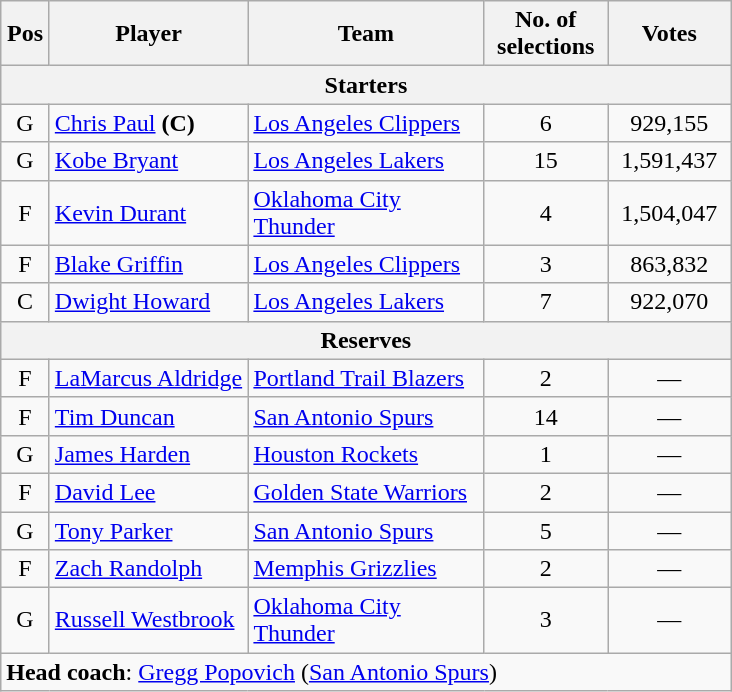<table class="wikitable" style="text-align:center">
<tr>
<th scope="col" style="width:25px;">Pos</th>
<th scope="col" style="width:125px;">Player</th>
<th scope="col" style="width:150px;">Team</th>
<th scope="col" style="width:75px;">No. of selections</th>
<th scope="col" style="width:75px;">Votes</th>
</tr>
<tr>
<th scope="col" colspan="5">Starters</th>
</tr>
<tr>
<td>G</td>
<td style="text-align:left"><a href='#'>Chris Paul</a> <strong>(C)</strong></td>
<td style="text-align:left"><a href='#'>Los Angeles Clippers</a></td>
<td>6</td>
<td>929,155</td>
</tr>
<tr>
<td>G</td>
<td style="text-align:left"><a href='#'>Kobe Bryant</a></td>
<td style="text-align:left"><a href='#'>Los Angeles Lakers</a></td>
<td>15</td>
<td>1,591,437</td>
</tr>
<tr>
<td>F</td>
<td style="text-align:left"><a href='#'>Kevin Durant</a></td>
<td style="text-align:left"><a href='#'>Oklahoma City Thunder</a></td>
<td>4</td>
<td>1,504,047</td>
</tr>
<tr>
<td>F</td>
<td style="text-align:left"><a href='#'>Blake Griffin</a></td>
<td style="text-align:left"><a href='#'>Los Angeles Clippers</a></td>
<td>3</td>
<td>863,832</td>
</tr>
<tr>
<td>C</td>
<td style="text-align:left"><a href='#'>Dwight Howard</a></td>
<td style="text-align:left"><a href='#'>Los Angeles Lakers</a></td>
<td>7</td>
<td>922,070</td>
</tr>
<tr>
<th scope="col" colspan="5">Reserves</th>
</tr>
<tr>
<td>F</td>
<td style="text-align:left"><a href='#'>LaMarcus Aldridge</a></td>
<td style="text-align:left"><a href='#'>Portland Trail Blazers</a></td>
<td>2</td>
<td>—</td>
</tr>
<tr>
<td>F</td>
<td style="text-align:left"><a href='#'>Tim Duncan</a></td>
<td style="text-align:left"><a href='#'>San Antonio Spurs</a></td>
<td>14</td>
<td>—</td>
</tr>
<tr>
<td>G</td>
<td style="text-align:left"><a href='#'>James Harden</a></td>
<td style="text-align:left"><a href='#'>Houston Rockets</a></td>
<td>1</td>
<td>—</td>
</tr>
<tr>
<td>F</td>
<td style="text-align:left"><a href='#'>David Lee</a></td>
<td style="text-align:left"><a href='#'>Golden State Warriors</a></td>
<td>2</td>
<td>—</td>
</tr>
<tr>
<td>G</td>
<td style="text-align:left"><a href='#'>Tony Parker</a></td>
<td style="text-align:left"><a href='#'>San Antonio Spurs</a></td>
<td>5</td>
<td>—</td>
</tr>
<tr>
<td>F</td>
<td style="text-align:left"><a href='#'>Zach Randolph</a></td>
<td style="text-align:left"><a href='#'>Memphis Grizzlies</a></td>
<td>2</td>
<td>—</td>
</tr>
<tr>
<td>G</td>
<td style="text-align:left"><a href='#'>Russell Westbrook</a></td>
<td style="text-align:left"><a href='#'>Oklahoma City Thunder</a></td>
<td>3</td>
<td>—</td>
</tr>
<tr>
<td style="text-align:left" colspan="5"><strong>Head coach</strong>: <a href='#'>Gregg Popovich</a> (<a href='#'>San Antonio Spurs</a>)</td>
</tr>
</table>
